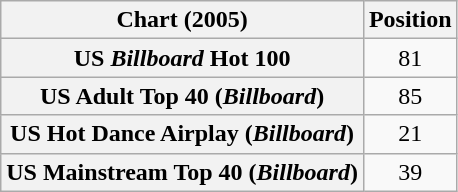<table class="wikitable sortable plainrowheaders" style="text-align:center">
<tr>
<th>Chart (2005)</th>
<th>Position</th>
</tr>
<tr>
<th scope="row">US <em>Billboard</em> Hot 100</th>
<td>81</td>
</tr>
<tr>
<th scope="row">US Adult Top 40 (<em>Billboard</em>)</th>
<td>85</td>
</tr>
<tr>
<th scope="row">US Hot Dance Airplay (<em>Billboard</em>)</th>
<td>21</td>
</tr>
<tr>
<th scope="row">US Mainstream Top 40 (<em>Billboard</em>)</th>
<td>39</td>
</tr>
</table>
